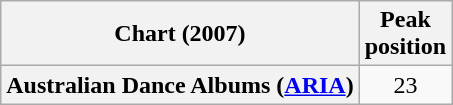<table class="wikitable plainrowheaders">
<tr>
<th scope="col">Chart (2007)</th>
<th scope="col">Peak<br>position</th>
</tr>
<tr>
<th scope="row">Australian Dance Albums (<a href='#'>ARIA</a>)</th>
<td align="center">23</td>
</tr>
</table>
